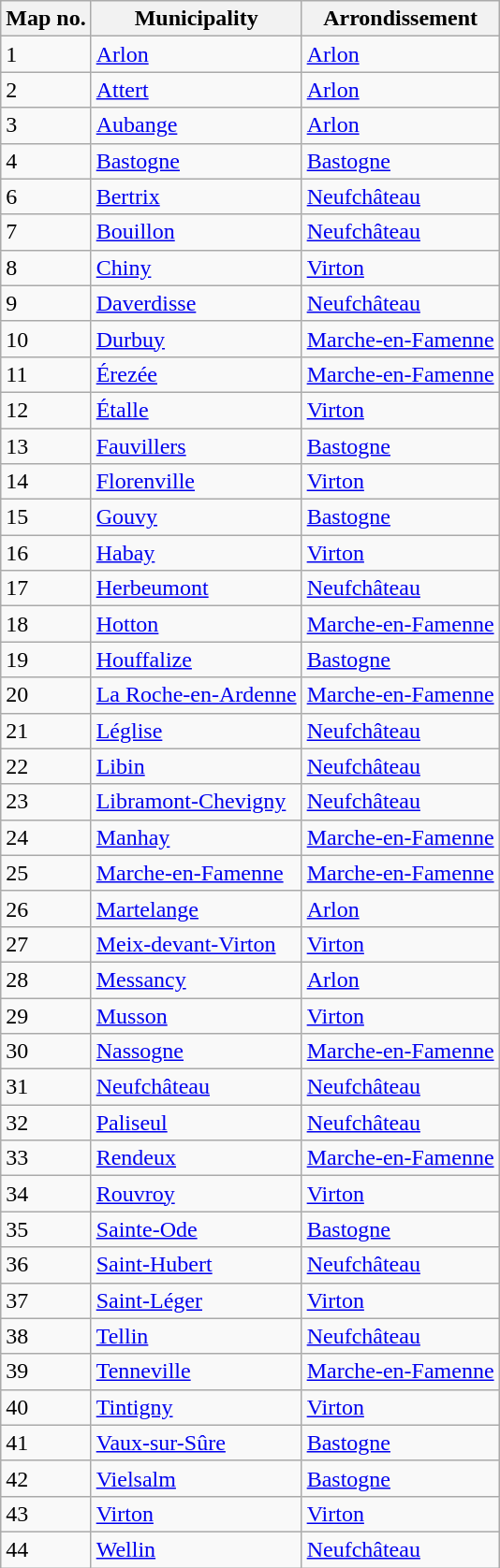<table class="wikitable sortable">
<tr>
<th>Map no.</th>
<th>Municipality</th>
<th>Arrondissement</th>
</tr>
<tr>
<td>1</td>
<td><a href='#'>Arlon</a></td>
<td><a href='#'>Arlon</a></td>
</tr>
<tr>
<td>2</td>
<td><a href='#'>Attert</a></td>
<td><a href='#'>Arlon</a></td>
</tr>
<tr>
<td>3</td>
<td><a href='#'>Aubange</a></td>
<td><a href='#'>Arlon</a></td>
</tr>
<tr>
<td>4</td>
<td><a href='#'>Bastogne</a></td>
<td><a href='#'>Bastogne</a></td>
</tr>
<tr>
<td>6</td>
<td><a href='#'>Bertrix</a></td>
<td><a href='#'>Neufchâteau</a></td>
</tr>
<tr>
<td>7</td>
<td><a href='#'>Bouillon</a></td>
<td><a href='#'>Neufchâteau</a></td>
</tr>
<tr>
<td>8</td>
<td><a href='#'>Chiny</a></td>
<td><a href='#'>Virton</a></td>
</tr>
<tr>
<td>9</td>
<td><a href='#'>Daverdisse</a></td>
<td><a href='#'>Neufchâteau</a></td>
</tr>
<tr>
<td>10</td>
<td><a href='#'>Durbuy</a></td>
<td><a href='#'>Marche-en-Famenne</a></td>
</tr>
<tr>
<td>11</td>
<td><a href='#'>Érezée</a></td>
<td><a href='#'>Marche-en-Famenne</a></td>
</tr>
<tr>
<td>12</td>
<td><a href='#'>Étalle</a></td>
<td><a href='#'>Virton</a></td>
</tr>
<tr>
<td>13</td>
<td><a href='#'>Fauvillers</a></td>
<td><a href='#'>Bastogne</a></td>
</tr>
<tr>
<td>14</td>
<td><a href='#'>Florenville</a></td>
<td><a href='#'>Virton</a></td>
</tr>
<tr>
<td>15</td>
<td><a href='#'>Gouvy</a></td>
<td><a href='#'>Bastogne</a></td>
</tr>
<tr>
<td>16</td>
<td><a href='#'>Habay</a></td>
<td><a href='#'>Virton</a></td>
</tr>
<tr>
<td>17</td>
<td><a href='#'>Herbeumont</a></td>
<td><a href='#'>Neufchâteau</a></td>
</tr>
<tr>
<td>18</td>
<td><a href='#'>Hotton</a></td>
<td><a href='#'>Marche-en-Famenne</a></td>
</tr>
<tr>
<td>19</td>
<td><a href='#'>Houffalize</a></td>
<td><a href='#'>Bastogne</a></td>
</tr>
<tr>
<td>20</td>
<td><a href='#'>La Roche-en-Ardenne</a></td>
<td><a href='#'>Marche-en-Famenne</a></td>
</tr>
<tr>
<td>21</td>
<td><a href='#'>Léglise</a></td>
<td><a href='#'>Neufchâteau</a></td>
</tr>
<tr>
<td>22</td>
<td><a href='#'>Libin</a></td>
<td><a href='#'>Neufchâteau</a></td>
</tr>
<tr>
<td>23</td>
<td><a href='#'>Libramont-Chevigny</a></td>
<td><a href='#'>Neufchâteau</a></td>
</tr>
<tr>
<td>24</td>
<td><a href='#'>Manhay</a></td>
<td><a href='#'>Marche-en-Famenne</a></td>
</tr>
<tr>
<td>25</td>
<td><a href='#'>Marche-en-Famenne</a></td>
<td><a href='#'>Marche-en-Famenne</a></td>
</tr>
<tr>
<td>26</td>
<td><a href='#'>Martelange</a></td>
<td><a href='#'>Arlon</a></td>
</tr>
<tr>
<td>27</td>
<td><a href='#'>Meix-devant-Virton</a></td>
<td><a href='#'>Virton</a></td>
</tr>
<tr>
<td>28</td>
<td><a href='#'>Messancy</a></td>
<td><a href='#'>Arlon</a></td>
</tr>
<tr>
<td>29</td>
<td><a href='#'>Musson</a></td>
<td><a href='#'>Virton</a></td>
</tr>
<tr>
<td>30</td>
<td><a href='#'>Nassogne</a></td>
<td><a href='#'>Marche-en-Famenne</a></td>
</tr>
<tr>
<td>31</td>
<td><a href='#'>Neufchâteau</a></td>
<td><a href='#'>Neufchâteau</a></td>
</tr>
<tr>
<td>32</td>
<td><a href='#'>Paliseul</a></td>
<td><a href='#'>Neufchâteau</a></td>
</tr>
<tr>
<td>33</td>
<td><a href='#'>Rendeux</a></td>
<td><a href='#'>Marche-en-Famenne</a></td>
</tr>
<tr>
<td>34</td>
<td><a href='#'>Rouvroy</a></td>
<td><a href='#'>Virton</a></td>
</tr>
<tr>
<td>35</td>
<td><a href='#'>Sainte-Ode</a></td>
<td><a href='#'>Bastogne</a></td>
</tr>
<tr>
<td>36</td>
<td><a href='#'>Saint-Hubert</a></td>
<td><a href='#'>Neufchâteau</a></td>
</tr>
<tr>
<td>37</td>
<td><a href='#'>Saint-Léger</a></td>
<td><a href='#'>Virton</a></td>
</tr>
<tr>
<td>38</td>
<td><a href='#'>Tellin</a></td>
<td><a href='#'>Neufchâteau</a></td>
</tr>
<tr>
<td>39</td>
<td><a href='#'>Tenneville</a></td>
<td><a href='#'>Marche-en-Famenne</a></td>
</tr>
<tr>
<td>40</td>
<td><a href='#'>Tintigny</a></td>
<td><a href='#'>Virton</a></td>
</tr>
<tr>
<td>41</td>
<td><a href='#'>Vaux-sur-Sûre</a></td>
<td><a href='#'>Bastogne</a></td>
</tr>
<tr>
<td>42</td>
<td><a href='#'>Vielsalm</a></td>
<td><a href='#'>Bastogne</a></td>
</tr>
<tr>
<td>43</td>
<td><a href='#'>Virton</a></td>
<td><a href='#'>Virton</a></td>
</tr>
<tr>
<td>44</td>
<td><a href='#'>Wellin</a></td>
<td><a href='#'>Neufchâteau</a></td>
</tr>
</table>
